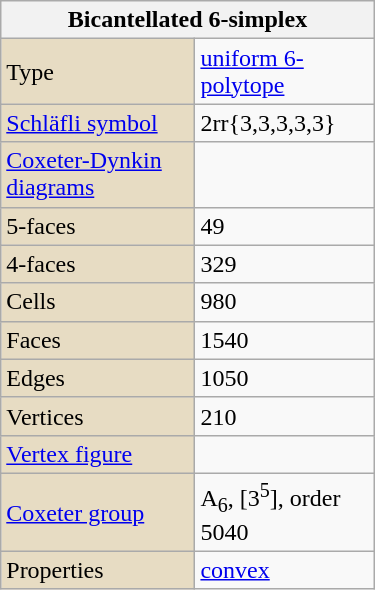<table class="wikitable" align="right" style="margin-left:10px" width="250">
<tr>
<th bgcolor=#e7dcc3 colspan=2>Bicantellated 6-simplex</th>
</tr>
<tr>
<td bgcolor=#e7dcc3>Type</td>
<td><a href='#'>uniform 6-polytope</a></td>
</tr>
<tr>
<td bgcolor=#e7dcc3><a href='#'>Schläfli symbol</a></td>
<td>2rr{3,3,3,3,3}<br></td>
</tr>
<tr>
<td bgcolor=#e7dcc3><a href='#'>Coxeter-Dynkin diagrams</a></td>
<td><br></td>
</tr>
<tr>
<td bgcolor=#e7dcc3>5-faces</td>
<td>49</td>
</tr>
<tr>
<td bgcolor=#e7dcc3>4-faces</td>
<td>329</td>
</tr>
<tr>
<td bgcolor=#e7dcc3>Cells</td>
<td>980</td>
</tr>
<tr>
<td bgcolor=#e7dcc3>Faces</td>
<td>1540</td>
</tr>
<tr>
<td bgcolor=#e7dcc3>Edges</td>
<td>1050</td>
</tr>
<tr>
<td bgcolor=#e7dcc3>Vertices</td>
<td>210</td>
</tr>
<tr>
<td bgcolor=#e7dcc3><a href='#'>Vertex figure</a></td>
<td></td>
</tr>
<tr>
<td bgcolor=#e7dcc3><a href='#'>Coxeter group</a></td>
<td>A<sub>6</sub>, [3<sup>5</sup>], order 5040</td>
</tr>
<tr>
<td bgcolor=#e7dcc3>Properties</td>
<td><a href='#'>convex</a></td>
</tr>
</table>
